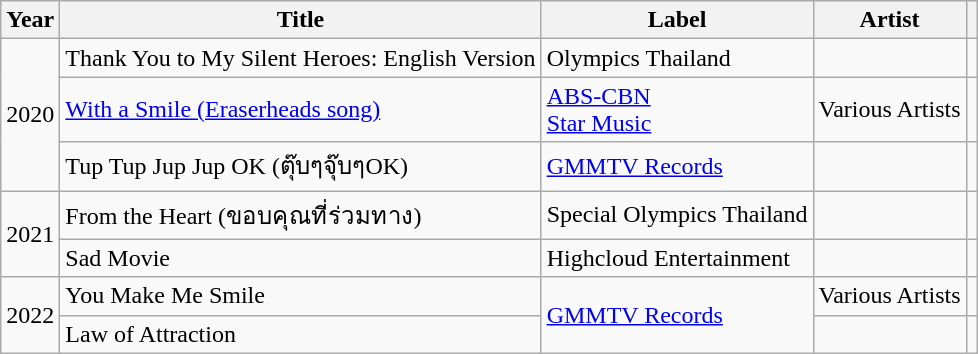<table class="wikitable sortable plainrowheaders">
<tr>
<th scope="col">Year</th>
<th scope="col">Title</th>
<th scope="col" class="unsortable">Label</th>
<th>Artist</th>
<th scope="col" class="unsortable"></th>
</tr>
<tr>
<td rowspan="3">2020</td>
<td>Thank You to My Silent Heroes: English Version</td>
<td>Olympics Thailand</td>
<td></td>
<td></td>
</tr>
<tr>
<td><a href='#'>With a Smile (Eraserheads song)</a></td>
<td><a href='#'>ABS-CBN</a><br> <a href='#'>Star Music</a></td>
<td>Various Artists</td>
<td></td>
</tr>
<tr>
<td>Tup Tup Jup Jup OK (ตุ๊บๆจุ๊บๆOK)</td>
<td><a href='#'>GMMTV Records</a></td>
<td></td>
<td></td>
</tr>
<tr>
<td rowspan="2">2021</td>
<td>From the Heart (ขอบคุณที่ร่วมทาง)</td>
<td>Special Olympics Thailand</td>
<td></td>
<td></td>
</tr>
<tr>
<td>Sad Movie</td>
<td>Highcloud Entertainment</td>
<td></td>
<td></td>
</tr>
<tr>
<td rowspan="2">2022</td>
<td>You Make Me Smile</td>
<td Rowspan=2><a href='#'>GMMTV Records</a></td>
<td>Various Artists</td>
<td></td>
</tr>
<tr>
<td>Law of Attraction</td>
<td></td>
<td></td>
</tr>
</table>
